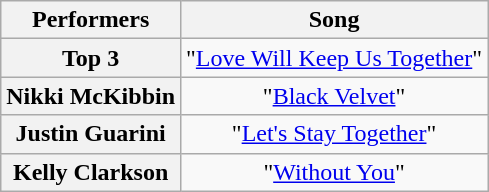<table class="wikitable unsortable" style="text-align:center;">
<tr>
<th scope="col">Performers</th>
<th scope="col">Song</th>
</tr>
<tr>
<th scope="row">Top 3</th>
<td>"<a href='#'>Love Will Keep Us Together</a>"</td>
</tr>
<tr>
<th scope="row">Nikki McKibbin</th>
<td>"<a href='#'>Black Velvet</a>"</td>
</tr>
<tr>
<th scope="row">Justin Guarini</th>
<td>"<a href='#'>Let's Stay Together</a>"</td>
</tr>
<tr>
<th scope="row">Kelly Clarkson</th>
<td>"<a href='#'>Without You</a>"</td>
</tr>
</table>
